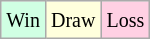<table class="wikitable">
<tr>
<td style="background:#d0ffe3;"><small>Win</small></td>
<td style="background:#ffd;"><small>Draw</small></td>
<td style="background:#ffd0e3;"><small>Loss</small></td>
</tr>
</table>
